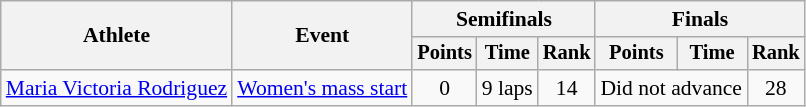<table class="wikitable" style="font-size:90%;text-align:center;">
<tr>
<th rowspan=2>Athlete</th>
<th rowspan=2>Event</th>
<th colspan=3>Semifinals</th>
<th colspan=3>Finals</th>
</tr>
<tr style="font-size:95%">
<th>Points</th>
<th>Time</th>
<th>Rank</th>
<th>Points</th>
<th>Time</th>
<th>Rank</th>
</tr>
<tr>
<td align=left><a href='#'>Maria Victoria Rodriguez</a></td>
<td align=left><a href='#'>Women's mass start</a></td>
<td>0</td>
<td>9 laps</td>
<td>14</td>
<td colspan=2>Did not advance</td>
<td>28</td>
</tr>
</table>
